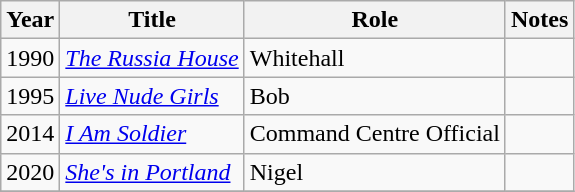<table class="wikitable sortable">
<tr>
<th>Year</th>
<th>Title</th>
<th>Role</th>
<th class="unsortable">Notes</th>
</tr>
<tr>
<td>1990</td>
<td><em><a href='#'>The Russia House</a></em></td>
<td>Whitehall</td>
<td></td>
</tr>
<tr>
<td>1995</td>
<td><em><a href='#'>Live Nude Girls</a></em></td>
<td>Bob</td>
<td></td>
</tr>
<tr>
<td>2014</td>
<td><em><a href='#'>I Am Soldier</a></em></td>
<td>Command Centre Official</td>
<td></td>
</tr>
<tr>
<td>2020</td>
<td><em><a href='#'>She's in Portland</a></em></td>
<td>Nigel</td>
<td></td>
</tr>
<tr>
</tr>
</table>
